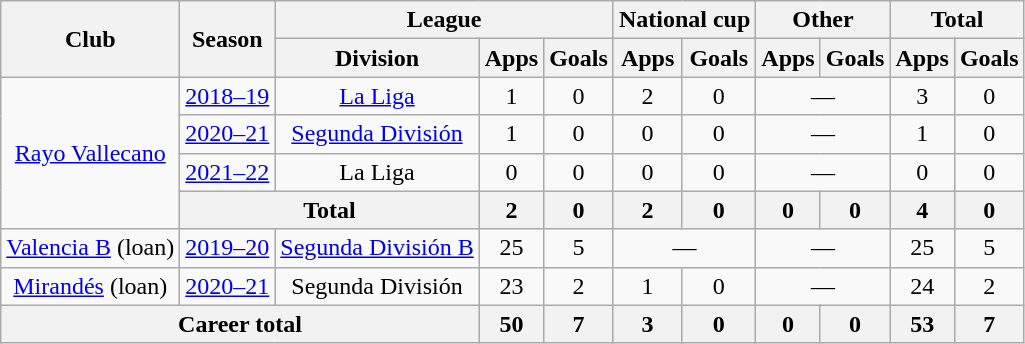<table class="wikitable" style="text-align:center">
<tr>
<th rowspan="2">Club</th>
<th rowspan="2">Season</th>
<th colspan="3">League</th>
<th colspan="2">National cup</th>
<th colspan="2">Other</th>
<th colspan="2">Total</th>
</tr>
<tr>
<th>Division</th>
<th>Apps</th>
<th>Goals</th>
<th>Apps</th>
<th>Goals</th>
<th>Apps</th>
<th>Goals</th>
<th>Apps</th>
<th>Goals</th>
</tr>
<tr>
<td rowspan="4"><a href='#'>Rayo Vallecano</a></td>
<td><a href='#'>2018–19</a></td>
<td><a href='#'>La Liga</a></td>
<td>1</td>
<td>0</td>
<td>2</td>
<td>0</td>
<td colspan="2">—</td>
<td>3</td>
<td>0</td>
</tr>
<tr>
<td><a href='#'>2020–21</a></td>
<td><a href='#'>Segunda División</a></td>
<td>1</td>
<td>0</td>
<td>0</td>
<td>0</td>
<td colspan="2">—</td>
<td>1</td>
<td>0</td>
</tr>
<tr>
<td><a href='#'>2021–22</a></td>
<td>La Liga</td>
<td>0</td>
<td>0</td>
<td>0</td>
<td>0</td>
<td colspan="2">—</td>
<td>0</td>
<td>0</td>
</tr>
<tr>
<th colspan="2">Total</th>
<th>2</th>
<th>0</th>
<th>2</th>
<th>0</th>
<th>0</th>
<th>0</th>
<th>4</th>
<th>0</th>
</tr>
<tr>
<td><a href='#'>Valencia B</a> (loan)</td>
<td><a href='#'>2019–20</a></td>
<td><a href='#'>Segunda División B</a></td>
<td>25</td>
<td>5</td>
<td colspan="2">—</td>
<td colspan="2">—</td>
<td>25</td>
<td>5</td>
</tr>
<tr>
<td><a href='#'>Mirandés</a> (loan)</td>
<td><a href='#'>2020–21</a></td>
<td>Segunda División</td>
<td>23</td>
<td>2</td>
<td>1</td>
<td>0</td>
<td colspan="2">—</td>
<td>24</td>
<td>2</td>
</tr>
<tr>
<th colspan="3">Career total</th>
<th>50</th>
<th>7</th>
<th>3</th>
<th>0</th>
<th>0</th>
<th>0</th>
<th>53</th>
<th>7</th>
</tr>
</table>
